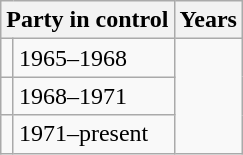<table class="wikitable">
<tr>
<th colspan=2>Party in control</th>
<th>Years</th>
</tr>
<tr>
<td></td>
<td>1965–1968</td>
</tr>
<tr>
<td></td>
<td>1968–1971</td>
</tr>
<tr>
<td></td>
<td>1971–present</td>
</tr>
</table>
